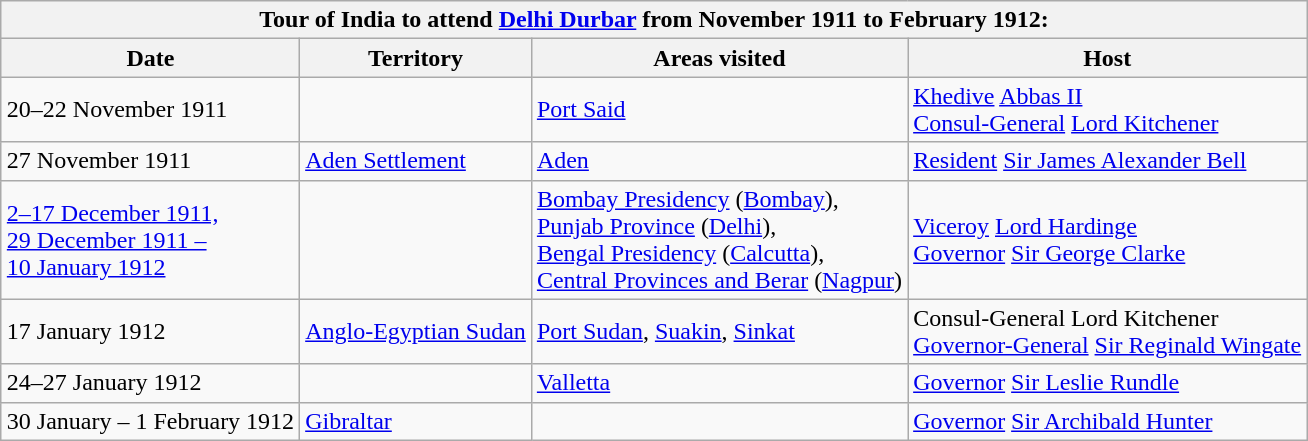<table class="wikitable sortable" border="1" style="margin: 1em auto 1em auto">
<tr>
<th colspan=4>Tour of India to attend <a href='#'>Delhi Durbar</a> from November 1911 to February 1912:</th>
</tr>
<tr>
<th class="unsortable">Date</th>
<th>Territory</th>
<th>Areas visited</th>
<th>Host</th>
</tr>
<tr>
<td nowrap>20–22 November 1911</td>
<td></td>
<td><a href='#'>Port Said</a></td>
<td><a href='#'>Khedive</a> <a href='#'>Abbas II</a><br><a href='#'>Consul-General</a> <a href='#'>Lord Kitchener</a></td>
</tr>
<tr>
<td nowrap>27 November 1911</td>
<td> <a href='#'>Aden Settlement</a></td>
<td><a href='#'>Aden</a></td>
<td><a href='#'>Resident</a> <a href='#'>Sir James Alexander Bell</a></td>
</tr>
<tr>
<td nowrap><a href='#'>2–17 December 1911, <br>29 December 1911 – <br>10 January 1912</a><br></td>
<td></td>
<td><a href='#'>Bombay Presidency</a> (<a href='#'>Bombay</a>), <br><a href='#'>Punjab Province</a> (<a href='#'>Delhi</a>), <br><a href='#'>Bengal Presidency</a> (<a href='#'>Calcutta</a>), <br><a href='#'>Central Provinces and Berar</a> (<a href='#'>Nagpur</a>)</td>
<td><a href='#'>Viceroy</a> <a href='#'>Lord Hardinge</a><br><a href='#'>Governor</a> <a href='#'>Sir George Clarke</a></td>
</tr>
<tr>
<td nowrap>17 January 1912</td>
<td> <a href='#'>Anglo-Egyptian Sudan</a></td>
<td><a href='#'>Port Sudan</a>, <a href='#'>Suakin</a>, <a href='#'>Sinkat</a></td>
<td>Consul-General Lord Kitchener<br><a href='#'>Governor-General</a> <a href='#'>Sir Reginald Wingate</a></td>
</tr>
<tr>
<td nowrap>24–27 January 1912</td>
<td></td>
<td><a href='#'>Valletta</a></td>
<td><a href='#'>Governor</a> <a href='#'>Sir Leslie Rundle</a></td>
</tr>
<tr>
<td nowrap>30 January – 1 February 1912<br></td>
<td> <a href='#'>Gibraltar</a></td>
<td></td>
<td><a href='#'>Governor</a> <a href='#'>Sir Archibald Hunter</a></td>
</tr>
</table>
